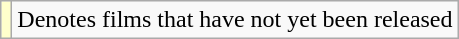<table class="wikitable">
<tr>
<td style="background:#ffc;"></td>
<td>Denotes films that have not yet been released</td>
</tr>
</table>
